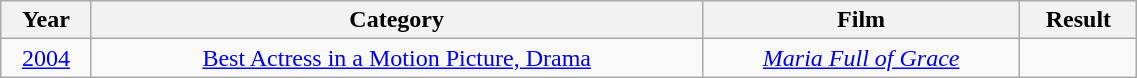<table class="wikitable" width=60%>
<tr>
<th>Year</th>
<th>Category</th>
<th>Film</th>
<th>Result</th>
</tr>
<tr>
<td style="text-align:center;"><a href='#'>2004</a></td>
<td style="text-align:center;"><a href='#'>Best Actress in a Motion Picture, Drama</a></td>
<td style="text-align:center;"><em><a href='#'>Maria Full of Grace</a></em></td>
<td></td>
</tr>
</table>
